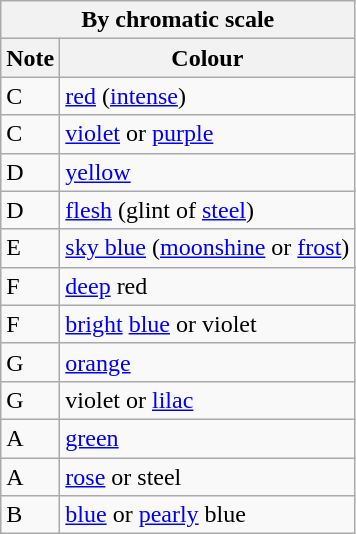<table class="wikitable">
<tr>
<th colspan=2>By chromatic scale</th>
</tr>
<tr>
<th>Note</th>
<th>Colour</th>
</tr>
<tr>
<td>C</td>
<td><a href='#'>red</a> (<a href='#'>intense</a>)</td>
</tr>
<tr>
<td>C</td>
<td><a href='#'>violet</a> or <a href='#'>purple</a></td>
</tr>
<tr>
<td>D</td>
<td><a href='#'>yellow</a></td>
</tr>
<tr>
<td>D</td>
<td><a href='#'>flesh</a> (glint of <a href='#'>steel</a>)</td>
</tr>
<tr>
<td>E</td>
<td><a href='#'>sky blue</a> (<a href='#'>moonshine</a> or <a href='#'>frost</a>)</td>
</tr>
<tr>
<td>F</td>
<td><a href='#'>deep</a> red</td>
</tr>
<tr>
<td>F</td>
<td><a href='#'>bright</a> <a href='#'>blue</a> or violet</td>
</tr>
<tr>
<td>G</td>
<td><a href='#'>orange</a></td>
</tr>
<tr>
<td>G</td>
<td>violet or <a href='#'>lilac</a></td>
</tr>
<tr>
<td>A</td>
<td><a href='#'>green</a></td>
</tr>
<tr>
<td>A</td>
<td><a href='#'>rose</a> or steel</td>
</tr>
<tr>
<td>B</td>
<td><a href='#'>blue</a> or <a href='#'>pearly</a> blue</td>
</tr>
</table>
